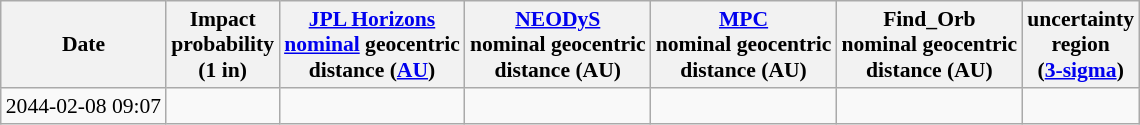<table class="wikitable sortable" style="font-size: 0.9em;">
<tr>
<th>Date</th>
<th class=unsortable>Impact<br>probability<br>(1 in)</th>
<th><a href='#'>JPL Horizons</a><br><a href='#'>nominal</a> geocentric<br>distance (<a href='#'>AU</a>)</th>
<th><a href='#'>NEODyS</a><br>nominal geocentric<br>distance (AU)</th>
<th><a href='#'>MPC</a><br>nominal geocentric<br>distance (AU)</th>
<th>Find_Orb<br>nominal geocentric<br>distance (AU)</th>
<th>uncertainty<br>region<br>(<a href='#'>3-sigma</a>)</th>
</tr>
<tr>
<td>2044-02-08 09:07</td>
<td></td>
<td></td>
<td></td>
<td></td>
<td></td>
<td></td>
</tr>
</table>
